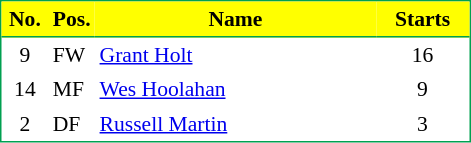<table cellspacing="0" cellpadding="3" style="border:1px solid #00a050;font-size:90%">
<tr bgcolor=yellow>
<th width=10% style="border-bottom:1px solid #00a050" align="center"><span>No.</span></th>
<th width=10% style="border-bottom:1px solid #00a050" align="center"><span>Pos.</span></th>
<th width=60% style="border-bottom:1px solid #00a050" align="center"><span>Name</span></th>
<th width=20% style="border-bottom:1px solid #00a050" align="center"><span>Starts</span></th>
</tr>
<tr>
<td align="center">9</td>
<td align="left">FW</td>
<td align="left"> <a href='#'>Grant Holt</a></td>
<td align="center">16</td>
</tr>
<tr>
<td align="center">14</td>
<td align="left">MF</td>
<td align="left"> <a href='#'>Wes Hoolahan</a></td>
<td align="center">9</td>
</tr>
<tr>
<td align="center">2</td>
<td align="left">DF</td>
<td align="left"> <a href='#'>Russell Martin</a></td>
<td align="center">3</td>
</tr>
</table>
